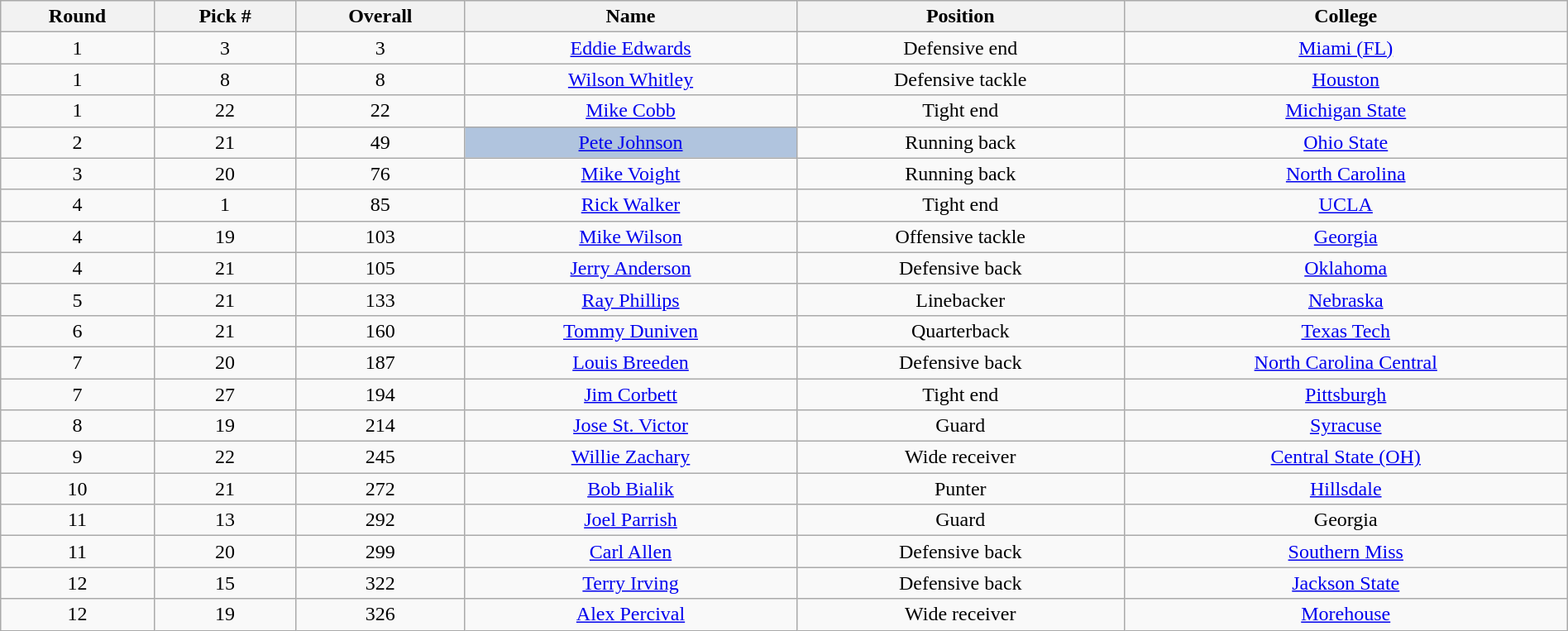<table class="wikitable sortable sortable" style="width: 100%; text-align:center">
<tr>
<th>Round</th>
<th>Pick #</th>
<th>Overall</th>
<th>Name</th>
<th>Position</th>
<th>College</th>
</tr>
<tr>
<td>1</td>
<td>3</td>
<td>3</td>
<td><a href='#'>Eddie Edwards</a></td>
<td>Defensive end</td>
<td><a href='#'>Miami (FL)</a></td>
</tr>
<tr>
<td>1</td>
<td>8</td>
<td>8</td>
<td><a href='#'>Wilson Whitley</a></td>
<td>Defensive tackle</td>
<td><a href='#'>Houston</a></td>
</tr>
<tr>
<td>1</td>
<td>22</td>
<td>22</td>
<td><a href='#'>Mike Cobb</a></td>
<td>Tight end</td>
<td><a href='#'>Michigan State</a></td>
</tr>
<tr>
<td>2</td>
<td>21</td>
<td>49</td>
<td bgcolor=lightsteelblue><a href='#'>Pete Johnson</a></td>
<td>Running back</td>
<td><a href='#'>Ohio State</a></td>
</tr>
<tr>
<td>3</td>
<td>20</td>
<td>76</td>
<td><a href='#'>Mike Voight</a></td>
<td>Running back</td>
<td><a href='#'>North Carolina</a></td>
</tr>
<tr>
<td>4</td>
<td>1</td>
<td>85</td>
<td><a href='#'>Rick Walker</a></td>
<td>Tight end</td>
<td><a href='#'>UCLA</a></td>
</tr>
<tr>
<td>4</td>
<td>19</td>
<td>103</td>
<td><a href='#'>Mike Wilson</a></td>
<td>Offensive tackle</td>
<td><a href='#'>Georgia</a></td>
</tr>
<tr>
<td>4</td>
<td>21</td>
<td>105</td>
<td><a href='#'>Jerry Anderson</a></td>
<td>Defensive back</td>
<td><a href='#'>Oklahoma</a></td>
</tr>
<tr>
<td>5</td>
<td>21</td>
<td>133</td>
<td><a href='#'>Ray Phillips</a></td>
<td>Linebacker</td>
<td><a href='#'>Nebraska</a></td>
</tr>
<tr>
<td>6</td>
<td>21</td>
<td>160</td>
<td><a href='#'>Tommy Duniven</a></td>
<td>Quarterback</td>
<td><a href='#'>Texas Tech</a></td>
</tr>
<tr>
<td>7</td>
<td>20</td>
<td>187</td>
<td><a href='#'>Louis Breeden</a></td>
<td>Defensive back</td>
<td><a href='#'>North Carolina Central</a></td>
</tr>
<tr>
<td>7</td>
<td>27</td>
<td>194</td>
<td><a href='#'>Jim Corbett</a></td>
<td>Tight end</td>
<td><a href='#'>Pittsburgh</a></td>
</tr>
<tr>
<td>8</td>
<td>19</td>
<td>214</td>
<td><a href='#'>Jose St. Victor</a></td>
<td>Guard</td>
<td><a href='#'>Syracuse</a></td>
</tr>
<tr>
<td>9</td>
<td>22</td>
<td>245</td>
<td><a href='#'>Willie Zachary</a></td>
<td>Wide receiver</td>
<td><a href='#'>Central State (OH)</a></td>
</tr>
<tr>
<td>10</td>
<td>21</td>
<td>272</td>
<td><a href='#'>Bob Bialik</a></td>
<td>Punter</td>
<td><a href='#'>Hillsdale</a></td>
</tr>
<tr>
<td>11</td>
<td>13</td>
<td>292</td>
<td><a href='#'>Joel Parrish</a></td>
<td>Guard</td>
<td>Georgia</td>
</tr>
<tr>
<td>11</td>
<td>20</td>
<td>299</td>
<td><a href='#'>Carl Allen</a></td>
<td>Defensive back</td>
<td><a href='#'>Southern Miss</a></td>
</tr>
<tr>
<td>12</td>
<td>15</td>
<td>322</td>
<td><a href='#'>Terry Irving</a></td>
<td>Defensive back</td>
<td><a href='#'>Jackson State</a></td>
</tr>
<tr>
<td>12</td>
<td>19</td>
<td>326</td>
<td><a href='#'>Alex Percival</a></td>
<td>Wide receiver</td>
<td><a href='#'>Morehouse</a></td>
</tr>
</table>
